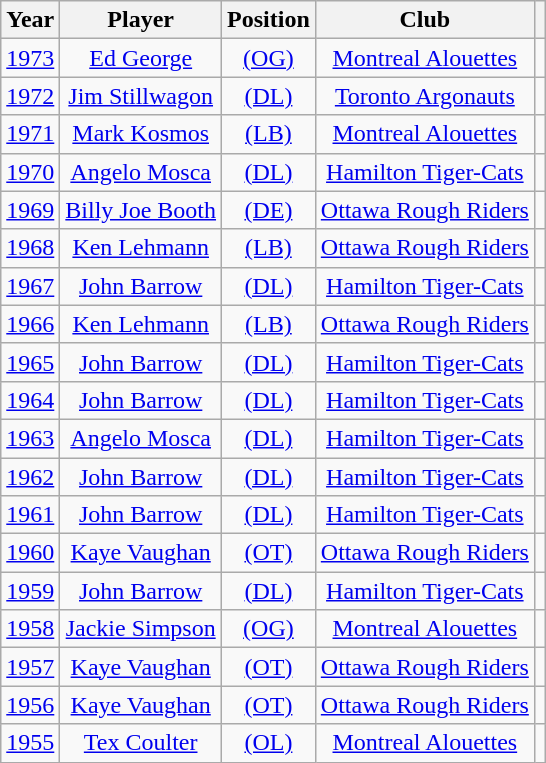<table class="wikitable sortable" style="text-align:center">
<tr>
<th>Year</th>
<th>Player</th>
<th>Position</th>
<th>Club</th>
<th class="unsortable"></th>
</tr>
<tr>
<td><a href='#'>1973</a></td>
<td><a href='#'>Ed George</a></td>
<td><a href='#'>(OG)</a></td>
<td><a href='#'>Montreal Alouettes</a></td>
<td></td>
</tr>
<tr>
<td><a href='#'>1972</a></td>
<td><a href='#'>Jim Stillwagon</a></td>
<td><a href='#'>(DL)</a></td>
<td><a href='#'>Toronto Argonauts</a></td>
<td></td>
</tr>
<tr>
<td><a href='#'>1971</a></td>
<td><a href='#'>Mark Kosmos</a></td>
<td><a href='#'>(LB)</a></td>
<td><a href='#'>Montreal Alouettes</a></td>
<td></td>
</tr>
<tr>
<td><a href='#'>1970</a></td>
<td><a href='#'>Angelo Mosca</a></td>
<td><a href='#'>(DL)</a></td>
<td><a href='#'>Hamilton Tiger-Cats</a></td>
<td></td>
</tr>
<tr>
<td><a href='#'>1969</a></td>
<td><a href='#'>Billy Joe Booth</a></td>
<td><a href='#'>(DE)</a></td>
<td><a href='#'>Ottawa Rough Riders</a></td>
<td></td>
</tr>
<tr>
<td><a href='#'>1968</a></td>
<td><a href='#'>Ken Lehmann</a></td>
<td><a href='#'>(LB)</a></td>
<td><a href='#'>Ottawa Rough Riders</a></td>
<td></td>
</tr>
<tr>
<td><a href='#'>1967</a></td>
<td><a href='#'>John Barrow</a></td>
<td><a href='#'>(DL)</a></td>
<td><a href='#'>Hamilton Tiger-Cats</a></td>
<td></td>
</tr>
<tr>
<td><a href='#'>1966</a></td>
<td><a href='#'>Ken Lehmann</a></td>
<td><a href='#'>(LB)</a></td>
<td><a href='#'>Ottawa Rough Riders</a></td>
<td></td>
</tr>
<tr>
<td><a href='#'>1965</a></td>
<td><a href='#'>John Barrow</a></td>
<td><a href='#'>(DL)</a></td>
<td><a href='#'>Hamilton Tiger-Cats</a></td>
<td></td>
</tr>
<tr>
<td><a href='#'>1964</a></td>
<td><a href='#'>John Barrow</a></td>
<td><a href='#'>(DL)</a></td>
<td><a href='#'>Hamilton Tiger-Cats</a></td>
<td></td>
</tr>
<tr>
<td><a href='#'>1963</a></td>
<td><a href='#'>Angelo Mosca</a></td>
<td><a href='#'>(DL)</a></td>
<td><a href='#'>Hamilton Tiger-Cats</a></td>
<td></td>
</tr>
<tr>
<td><a href='#'>1962</a></td>
<td><a href='#'>John Barrow</a></td>
<td><a href='#'>(DL)</a></td>
<td><a href='#'>Hamilton Tiger-Cats</a></td>
<td></td>
</tr>
<tr>
<td><a href='#'>1961</a></td>
<td><a href='#'>John Barrow</a></td>
<td><a href='#'>(DL)</a></td>
<td><a href='#'>Hamilton Tiger-Cats</a></td>
<td></td>
</tr>
<tr>
<td><a href='#'>1960</a></td>
<td><a href='#'>Kaye Vaughan</a></td>
<td><a href='#'>(OT)</a></td>
<td><a href='#'>Ottawa Rough Riders</a></td>
<td></td>
</tr>
<tr>
<td><a href='#'>1959</a></td>
<td><a href='#'>John Barrow</a></td>
<td><a href='#'>(DL)</a></td>
<td><a href='#'>Hamilton Tiger-Cats</a></td>
<td></td>
</tr>
<tr>
<td><a href='#'>1958</a></td>
<td><a href='#'>Jackie Simpson</a></td>
<td><a href='#'>(OG)</a></td>
<td><a href='#'>Montreal Alouettes</a></td>
<td></td>
</tr>
<tr>
<td><a href='#'>1957</a></td>
<td><a href='#'>Kaye Vaughan</a></td>
<td><a href='#'>(OT)</a></td>
<td><a href='#'>Ottawa Rough Riders</a></td>
<td></td>
</tr>
<tr>
<td><a href='#'>1956</a></td>
<td><a href='#'>Kaye Vaughan</a></td>
<td><a href='#'>(OT)</a></td>
<td><a href='#'>Ottawa Rough Riders</a></td>
<td></td>
</tr>
<tr>
<td><a href='#'>1955</a></td>
<td><a href='#'>Tex Coulter</a></td>
<td><a href='#'>(OL)</a></td>
<td><a href='#'>Montreal Alouettes</a></td>
<td></td>
</tr>
</table>
